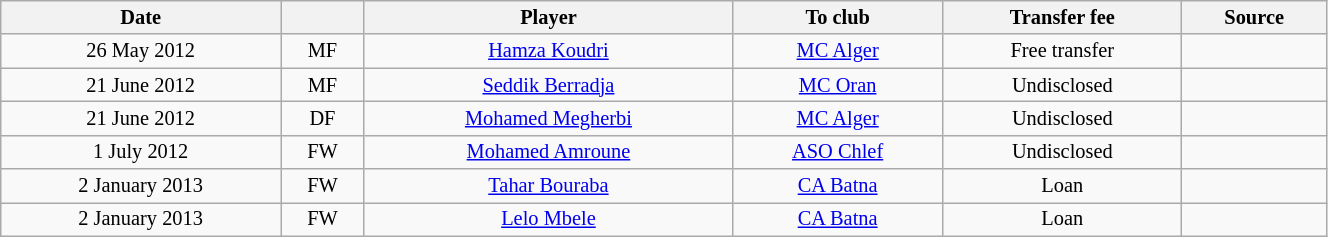<table class="wikitable sortable" style="width:70%; text-align:center; font-size:85%; text-align:centre;">
<tr>
<th>Date</th>
<th></th>
<th>Player</th>
<th>To club</th>
<th>Transfer fee</th>
<th>Source</th>
</tr>
<tr>
<td>26 May 2012</td>
<td>MF</td>
<td> <a href='#'>Hamza Koudri</a></td>
<td><a href='#'>MC Alger</a></td>
<td>Free transfer</td>
<td></td>
</tr>
<tr>
<td>21 June 2012</td>
<td>MF</td>
<td> <a href='#'>Seddik Berradja</a></td>
<td><a href='#'>MC Oran</a></td>
<td>Undisclosed</td>
<td></td>
</tr>
<tr>
<td>21 June 2012</td>
<td>DF</td>
<td> <a href='#'>Mohamed Megherbi</a></td>
<td><a href='#'>MC Alger</a></td>
<td>Undisclosed</td>
<td></td>
</tr>
<tr>
<td>1 July 2012</td>
<td>FW</td>
<td> <a href='#'>Mohamed Amroune</a></td>
<td><a href='#'>ASO Chlef</a></td>
<td>Undisclosed</td>
<td></td>
</tr>
<tr>
<td>2 January 2013</td>
<td>FW</td>
<td> <a href='#'>Tahar Bouraba</a></td>
<td><a href='#'>CA Batna</a></td>
<td>Loan</td>
<td></td>
</tr>
<tr>
<td>2 January 2013</td>
<td>FW</td>
<td> <a href='#'>Lelo Mbele</a></td>
<td><a href='#'>CA Batna</a></td>
<td>Loan</td>
<td></td>
</tr>
</table>
